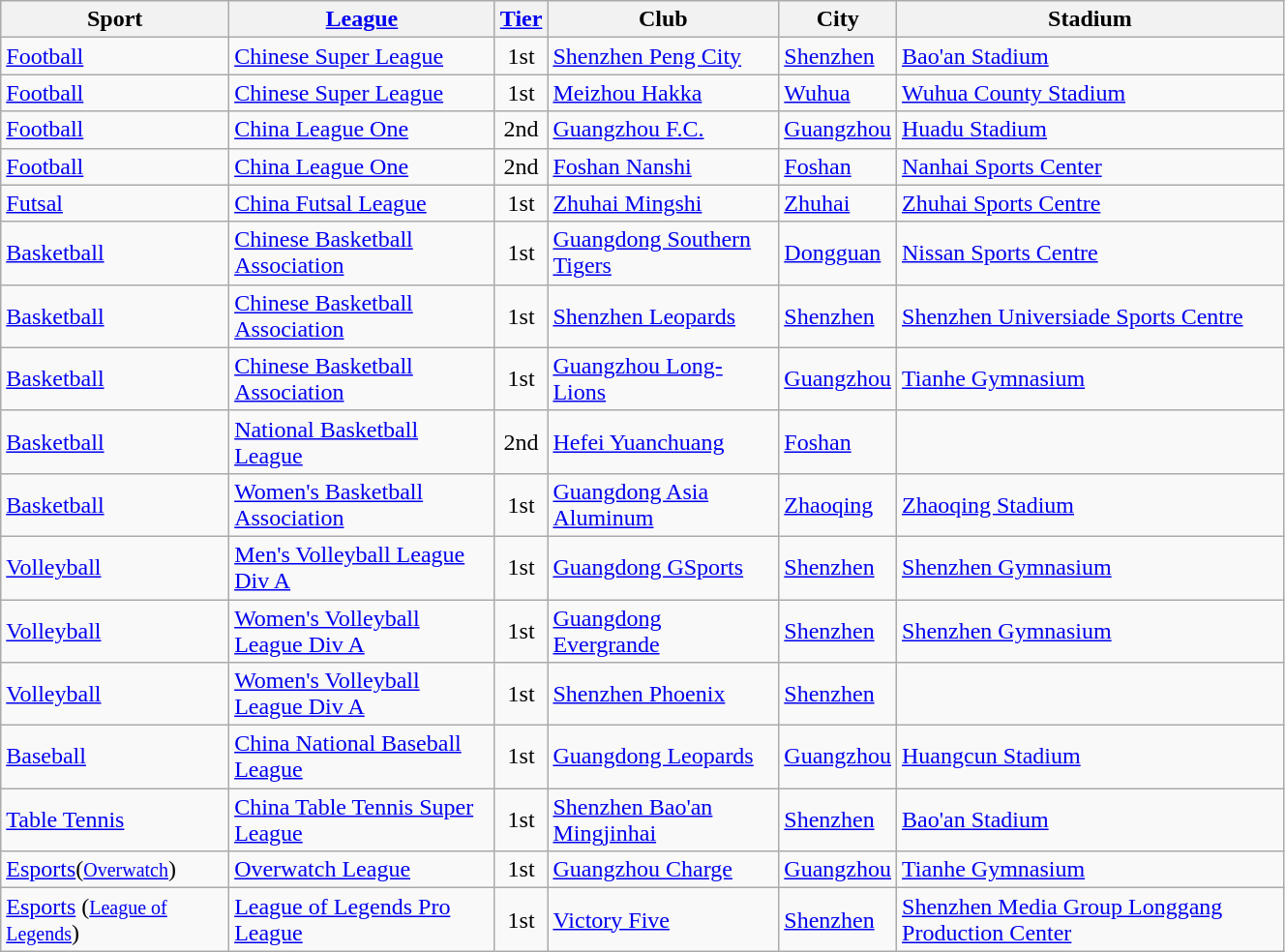<table class="wikitable sortable" style="width:70%;">
<tr>
<th>Sport</th>
<th><a href='#'>League</a></th>
<th><a href='#'>Tier</a></th>
<th>Club</th>
<th>City</th>
<th>Stadium</th>
</tr>
<tr>
<td><a href='#'>Football</a></td>
<td><a href='#'>Chinese Super League</a></td>
<td align=center>1st</td>
<td><a href='#'>Shenzhen Peng City</a></td>
<td><a href='#'>Shenzhen</a></td>
<td><a href='#'>Bao'an Stadium</a></td>
</tr>
<tr>
<td><a href='#'>Football</a></td>
<td><a href='#'>Chinese Super League</a></td>
<td align=center>1st</td>
<td><a href='#'>Meizhou Hakka</a></td>
<td><a href='#'>Wuhua</a></td>
<td><a href='#'>Wuhua County Stadium</a></td>
</tr>
<tr>
<td><a href='#'>Football</a></td>
<td><a href='#'>China League One</a></td>
<td align=center>2nd</td>
<td><a href='#'>Guangzhou F.C.</a></td>
<td><a href='#'>Guangzhou</a></td>
<td><a href='#'>Huadu Stadium</a></td>
</tr>
<tr>
<td><a href='#'>Football</a></td>
<td><a href='#'>China League One</a></td>
<td align=center>2nd</td>
<td><a href='#'>Foshan Nanshi</a></td>
<td><a href='#'>Foshan</a></td>
<td><a href='#'>Nanhai Sports Center</a></td>
</tr>
<tr>
<td><a href='#'>Futsal</a></td>
<td><a href='#'>China Futsal League</a></td>
<td align="center">1st</td>
<td><a href='#'>Zhuhai Mingshi</a></td>
<td><a href='#'>Zhuhai</a></td>
<td><a href='#'>Zhuhai Sports Centre</a></td>
</tr>
<tr>
<td><a href='#'>Basketball</a></td>
<td><a href='#'>Chinese Basketball Association</a></td>
<td align=center>1st</td>
<td><a href='#'>Guangdong Southern Tigers</a></td>
<td><a href='#'>Dongguan</a></td>
<td><a href='#'>Nissan Sports Centre</a></td>
</tr>
<tr>
<td><a href='#'>Basketball</a></td>
<td><a href='#'>Chinese Basketball Association</a></td>
<td align=center>1st</td>
<td><a href='#'>Shenzhen Leopards</a></td>
<td><a href='#'>Shenzhen</a></td>
<td><a href='#'>Shenzhen Universiade Sports Centre</a></td>
</tr>
<tr>
<td><a href='#'>Basketball</a></td>
<td><a href='#'>Chinese Basketball Association</a></td>
<td align=center>1st</td>
<td><a href='#'>Guangzhou Long-Lions</a></td>
<td><a href='#'>Guangzhou</a></td>
<td><a href='#'>Tianhe Gymnasium</a></td>
</tr>
<tr>
<td><a href='#'>Basketball</a></td>
<td><a href='#'>National Basketball League</a></td>
<td align=center>2nd</td>
<td><a href='#'>Hefei Yuanchuang</a></td>
<td><a href='#'>Foshan</a></td>
<td></td>
</tr>
<tr>
<td><a href='#'>Basketball</a></td>
<td><a href='#'>Women's Basketball Association</a></td>
<td align=center>1st</td>
<td><a href='#'>Guangdong Asia Aluminum</a></td>
<td><a href='#'>Zhaoqing</a></td>
<td><a href='#'>Zhaoqing Stadium</a></td>
</tr>
<tr>
<td><a href='#'>Volleyball</a></td>
<td><a href='#'>Men's Volleyball League Div A</a></td>
<td align=center>1st</td>
<td><a href='#'>Guangdong GSports</a></td>
<td><a href='#'>Shenzhen</a></td>
<td><a href='#'>Shenzhen Gymnasium</a></td>
</tr>
<tr>
<td><a href='#'>Volleyball</a></td>
<td><a href='#'>Women's Volleyball League Div A</a></td>
<td align=center>1st</td>
<td><a href='#'>Guangdong Evergrande</a></td>
<td><a href='#'>Shenzhen</a></td>
<td><a href='#'>Shenzhen Gymnasium</a></td>
</tr>
<tr>
<td><a href='#'>Volleyball</a></td>
<td><a href='#'>Women's Volleyball League Div A</a></td>
<td align=center>1st</td>
<td><a href='#'>Shenzhen Phoenix</a></td>
<td><a href='#'>Shenzhen</a></td>
<td></td>
</tr>
<tr>
<td><a href='#'>Baseball</a></td>
<td><a href='#'>China National Baseball League</a></td>
<td align=center>1st</td>
<td><a href='#'>Guangdong Leopards</a></td>
<td><a href='#'>Guangzhou</a></td>
<td><a href='#'>Huangcun Stadium</a></td>
</tr>
<tr>
<td><a href='#'>Table Tennis</a></td>
<td><a href='#'>China Table Tennis Super League</a></td>
<td align=center>1st</td>
<td><a href='#'>Shenzhen Bao'an Mingjinhai</a></td>
<td><a href='#'>Shenzhen</a></td>
<td><a href='#'>Bao'an Stadium</a></td>
</tr>
<tr>
<td><a href='#'>Esports</a>(<a href='#'><small>Overwatch</small></a>)</td>
<td><a href='#'>Overwatch League</a></td>
<td align=center>1st</td>
<td><a href='#'>Guangzhou Charge</a></td>
<td><a href='#'>Guangzhou</a></td>
<td><a href='#'>Tianhe Gymnasium</a></td>
</tr>
<tr>
<td><a href='#'>Esports</a> (<small><a href='#'>League of Legends</a></small>)</td>
<td><a href='#'>League of Legends Pro League</a></td>
<td align=center>1st</td>
<td><a href='#'>Victory Five</a></td>
<td><a href='#'>Shenzhen</a></td>
<td><a href='#'>Shenzhen Media Group Longgang Production Center</a></td>
</tr>
</table>
